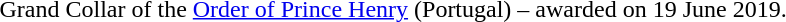<table>
<tr>
<td></td>
<td>Grand Collar of the <a href='#'>Order of Prince Henry</a> (Portugal) – awarded on 19 June 2019.</td>
</tr>
</table>
